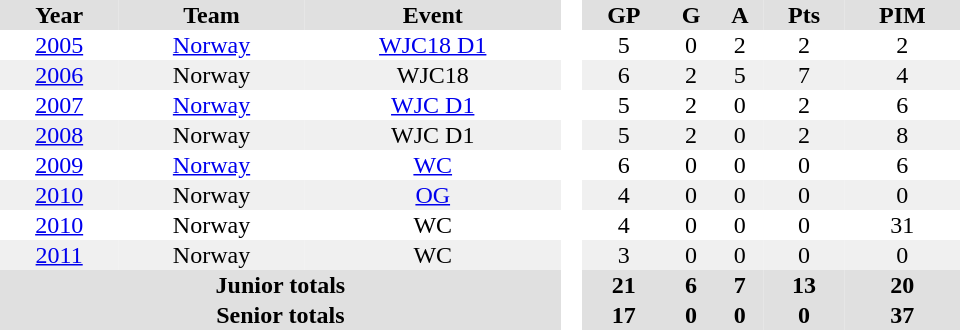<table border="0" cellpadding="1" cellspacing="0" style="text-align:center; width:40em">
<tr ALIGN="center" bgcolor="#e0e0e0">
<th>Year</th>
<th>Team</th>
<th>Event</th>
<th ALIGN="center" rowspan="99" bgcolor="#ffffff"> </th>
<th>GP</th>
<th>G</th>
<th>A</th>
<th>Pts</th>
<th>PIM</th>
</tr>
<tr>
<td><a href='#'>2005</a></td>
<td><a href='#'>Norway</a></td>
<td><a href='#'>WJC18 D1</a></td>
<td>5</td>
<td>0</td>
<td>2</td>
<td>2</td>
<td>2</td>
</tr>
<tr bgcolor="#f0f0f0">
<td><a href='#'>2006</a></td>
<td>Norway</td>
<td>WJC18</td>
<td>6</td>
<td>2</td>
<td>5</td>
<td>7</td>
<td>4</td>
</tr>
<tr>
<td><a href='#'>2007</a></td>
<td><a href='#'>Norway</a></td>
<td><a href='#'>WJC D1</a></td>
<td>5</td>
<td>2</td>
<td>0</td>
<td>2</td>
<td>6</td>
</tr>
<tr bgcolor="#f0f0f0">
<td><a href='#'>2008</a></td>
<td>Norway</td>
<td>WJC D1</td>
<td>5</td>
<td>2</td>
<td>0</td>
<td>2</td>
<td>8</td>
</tr>
<tr>
<td><a href='#'>2009</a></td>
<td><a href='#'>Norway</a></td>
<td><a href='#'>WC</a></td>
<td>6</td>
<td>0</td>
<td>0</td>
<td>0</td>
<td>6</td>
</tr>
<tr bgcolor="#f0f0f0">
<td><a href='#'>2010</a></td>
<td>Norway</td>
<td><a href='#'>OG</a></td>
<td>4</td>
<td>0</td>
<td>0</td>
<td>0</td>
<td>0</td>
</tr>
<tr>
<td><a href='#'>2010</a></td>
<td>Norway</td>
<td>WC</td>
<td>4</td>
<td>0</td>
<td>0</td>
<td>0</td>
<td>31</td>
</tr>
<tr bgcolor="#f0f0f0">
<td><a href='#'>2011</a></td>
<td>Norway</td>
<td>WC</td>
<td>3</td>
<td>0</td>
<td>0</td>
<td>0</td>
<td>0</td>
</tr>
<tr bgcolor="#e0e0e0">
<th colspan="3">Junior totals</th>
<th>21</th>
<th>6</th>
<th>7</th>
<th>13</th>
<th>20</th>
</tr>
<tr bgcolor="#e0e0e0">
<th colspan="3">Senior totals</th>
<th>17</th>
<th>0</th>
<th>0</th>
<th>0</th>
<th>37</th>
</tr>
</table>
